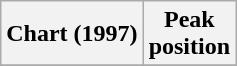<table class="wikitable sortable plainrowheaders">
<tr>
<th scope="col">Chart (1997)</th>
<th scope="col">Peak<br>position</th>
</tr>
<tr>
</tr>
</table>
